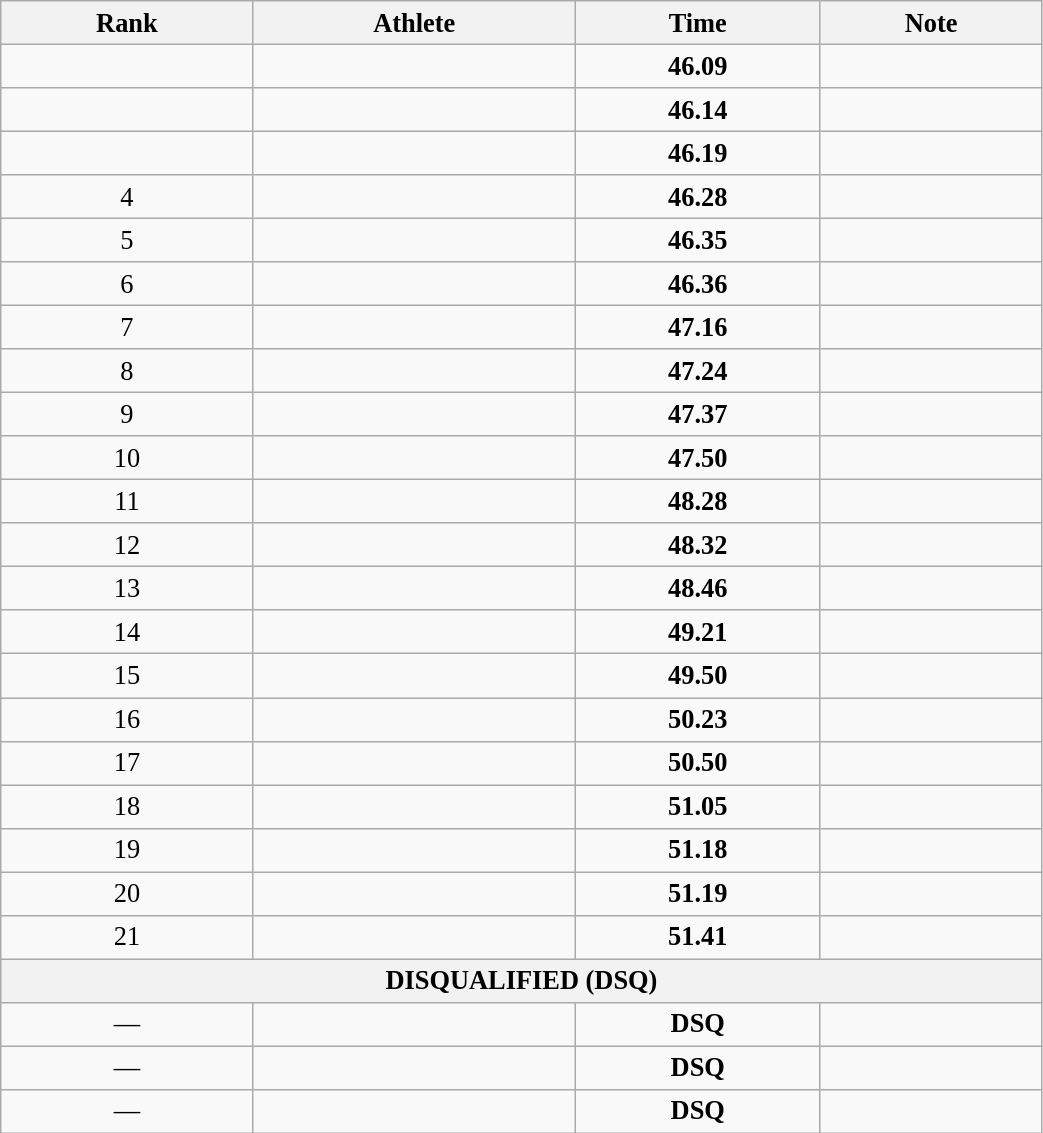<table class="wikitable" style=" text-align:center; font-size:110%;" width="55%">
<tr>
<th>Rank</th>
<th>Athlete</th>
<th>Time</th>
<th>Note</th>
</tr>
<tr>
<td></td>
<td align=left></td>
<td><strong>46.09</strong></td>
<td></td>
</tr>
<tr>
<td></td>
<td align=left></td>
<td><strong>46.14</strong></td>
<td></td>
</tr>
<tr>
<td></td>
<td align=left></td>
<td><strong>46.19</strong></td>
<td></td>
</tr>
<tr>
<td>4</td>
<td align=left></td>
<td><strong>46.28</strong></td>
<td></td>
</tr>
<tr>
<td>5</td>
<td align=left></td>
<td><strong>46.35</strong></td>
<td></td>
</tr>
<tr>
<td>6</td>
<td align=left></td>
<td><strong>46.36</strong></td>
<td></td>
</tr>
<tr>
<td>7</td>
<td align=left></td>
<td><strong>47.16</strong></td>
<td></td>
</tr>
<tr>
<td>8</td>
<td align=left></td>
<td><strong>47.24</strong></td>
<td></td>
</tr>
<tr>
<td>9</td>
<td align=left></td>
<td><strong>47.37</strong></td>
<td></td>
</tr>
<tr>
<td>10</td>
<td align=left></td>
<td><strong>47.50</strong></td>
<td></td>
</tr>
<tr>
<td>11</td>
<td align=left></td>
<td><strong>48.28</strong></td>
<td></td>
</tr>
<tr>
<td>12</td>
<td align=left></td>
<td><strong>48.32</strong></td>
<td></td>
</tr>
<tr>
<td>13</td>
<td align=left></td>
<td><strong>48.46</strong></td>
<td></td>
</tr>
<tr>
<td>14</td>
<td align=left></td>
<td><strong>49.21</strong></td>
<td></td>
</tr>
<tr>
<td>15</td>
<td align=left></td>
<td><strong>49.50</strong></td>
<td></td>
</tr>
<tr>
<td>16</td>
<td align=left></td>
<td><strong>50.23</strong></td>
<td></td>
</tr>
<tr>
<td>17</td>
<td align=left></td>
<td><strong>50.50</strong></td>
<td></td>
</tr>
<tr>
<td>18</td>
<td align=left></td>
<td><strong>51.05</strong></td>
<td></td>
</tr>
<tr>
<td>19</td>
<td align=left></td>
<td><strong>51.18</strong></td>
<td></td>
</tr>
<tr>
<td>20</td>
<td align=left></td>
<td><strong>51.19</strong></td>
<td></td>
</tr>
<tr>
<td>21</td>
<td align=left></td>
<td><strong>51.41</strong></td>
<td></td>
</tr>
<tr>
<th colspan="4">DISQUALIFIED (DSQ)</th>
</tr>
<tr>
<td>—</td>
<td align=left></td>
<td><strong>DSQ</strong></td>
<td></td>
</tr>
<tr>
<td>—</td>
<td align=left></td>
<td><strong>DSQ</strong></td>
<td></td>
</tr>
<tr>
<td>—</td>
<td align=left></td>
<td><strong>DSQ</strong></td>
<td></td>
</tr>
</table>
